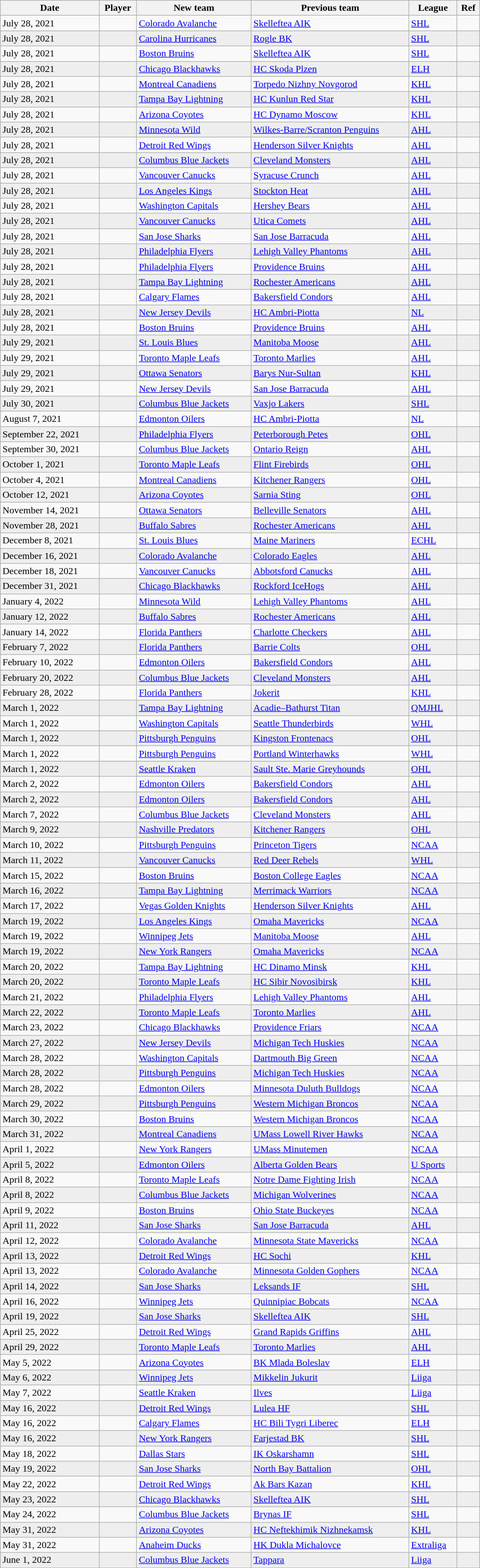<table class="wikitable sortable" style="border:1px solid #999999; width:800px;">
<tr>
<th>Date</th>
<th>Player</th>
<th>New team</th>
<th>Previous team</th>
<th>League</th>
<th>Ref</th>
</tr>
<tr>
<td>July 28, 2021</td>
<td></td>
<td><a href='#'>Colorado Avalanche</a></td>
<td><a href='#'>Skelleftea AIK</a></td>
<td><a href='#'>SHL</a></td>
<td></td>
</tr>
<tr bgcolor="#eeeeee">
<td>July 28, 2021</td>
<td></td>
<td><a href='#'>Carolina Hurricanes</a></td>
<td><a href='#'>Rogle BK</a></td>
<td><a href='#'>SHL</a></td>
<td></td>
</tr>
<tr>
<td>July 28, 2021</td>
<td></td>
<td><a href='#'>Boston Bruins</a></td>
<td><a href='#'>Skelleftea AIK</a></td>
<td><a href='#'>SHL</a></td>
<td></td>
</tr>
<tr bgcolor="#eeeeee">
<td>July 28, 2021</td>
<td></td>
<td><a href='#'>Chicago Blackhawks</a></td>
<td><a href='#'>HC Skoda Plzen</a></td>
<td><a href='#'>ELH</a></td>
<td></td>
</tr>
<tr>
<td>July 28, 2021</td>
<td></td>
<td><a href='#'>Montreal Canadiens</a></td>
<td><a href='#'>Torpedo Nizhny Novgorod</a></td>
<td><a href='#'>KHL</a></td>
<td></td>
</tr>
<tr bgcolor="eeeeee">
<td>July 28, 2021</td>
<td></td>
<td><a href='#'>Tampa Bay Lightning</a></td>
<td><a href='#'>HC Kunlun Red Star</a></td>
<td><a href='#'>KHL</a></td>
<td></td>
</tr>
<tr>
<td>July 28, 2021</td>
<td></td>
<td><a href='#'>Arizona Coyotes</a></td>
<td><a href='#'>HC Dynamo Moscow</a></td>
<td><a href='#'>KHL</a></td>
<td></td>
</tr>
<tr bgcolor="eeeeee">
<td>July 28, 2021</td>
<td></td>
<td><a href='#'>Minnesota Wild</a></td>
<td><a href='#'>Wilkes-Barre/Scranton Penguins</a></td>
<td><a href='#'>AHL</a></td>
<td></td>
</tr>
<tr>
<td>July 28, 2021</td>
<td></td>
<td><a href='#'>Detroit Red Wings</a></td>
<td><a href='#'>Henderson Silver Knights</a></td>
<td><a href='#'>AHL</a></td>
<td></td>
</tr>
<tr bgcolor="eeeeee">
<td>July 28, 2021</td>
<td></td>
<td><a href='#'>Columbus Blue Jackets</a></td>
<td><a href='#'>Cleveland Monsters</a></td>
<td><a href='#'>AHL</a></td>
<td></td>
</tr>
<tr>
<td>July 28, 2021</td>
<td></td>
<td><a href='#'>Vancouver Canucks</a></td>
<td><a href='#'>Syracuse Crunch</a></td>
<td><a href='#'>AHL</a></td>
<td></td>
</tr>
<tr bgcolor="eeeeee">
<td>July 28, 2021</td>
<td></td>
<td><a href='#'>Los Angeles Kings</a></td>
<td><a href='#'>Stockton Heat</a></td>
<td><a href='#'>AHL</a></td>
<td></td>
</tr>
<tr>
<td>July 28, 2021</td>
<td></td>
<td><a href='#'>Washington Capitals</a></td>
<td><a href='#'>Hershey Bears</a></td>
<td><a href='#'>AHL</a></td>
<td></td>
</tr>
<tr bgcolor="eeeeee">
<td>July 28, 2021</td>
<td></td>
<td><a href='#'>Vancouver Canucks</a></td>
<td><a href='#'>Utica Comets</a></td>
<td><a href='#'>AHL</a></td>
<td></td>
</tr>
<tr>
<td>July 28, 2021</td>
<td></td>
<td><a href='#'>San Jose Sharks</a></td>
<td><a href='#'>San Jose Barracuda</a></td>
<td><a href='#'>AHL</a></td>
<td></td>
</tr>
<tr bgcolor="eeeeee">
<td>July 28, 2021</td>
<td></td>
<td><a href='#'>Philadelphia Flyers</a></td>
<td><a href='#'>Lehigh Valley Phantoms</a></td>
<td><a href='#'>AHL</a></td>
<td></td>
</tr>
<tr>
<td>July 28, 2021</td>
<td></td>
<td><a href='#'>Philadelphia Flyers</a></td>
<td><a href='#'>Providence Bruins</a></td>
<td><a href='#'>AHL</a></td>
<td></td>
</tr>
<tr bgcolor="eeeeee">
<td>July 28, 2021</td>
<td></td>
<td><a href='#'>Tampa Bay Lightning</a></td>
<td><a href='#'>Rochester Americans</a></td>
<td><a href='#'>AHL</a></td>
<td></td>
</tr>
<tr>
<td>July 28, 2021</td>
<td></td>
<td><a href='#'>Calgary Flames</a></td>
<td><a href='#'>Bakersfield Condors</a></td>
<td><a href='#'>AHL</a></td>
<td></td>
</tr>
<tr bgcolor="eeeeee">
<td>July 28, 2021</td>
<td></td>
<td><a href='#'>New Jersey Devils</a></td>
<td><a href='#'>HC Ambri-Piotta</a></td>
<td><a href='#'>NL</a></td>
<td></td>
</tr>
<tr>
<td>July 28, 2021</td>
<td></td>
<td><a href='#'>Boston Bruins</a></td>
<td><a href='#'>Providence Bruins</a></td>
<td><a href='#'>AHL</a></td>
<td></td>
</tr>
<tr bgcolor="eeeeee">
<td>July 29, 2021</td>
<td></td>
<td><a href='#'>St. Louis Blues</a></td>
<td><a href='#'>Manitoba Moose</a></td>
<td><a href='#'>AHL</a></td>
<td></td>
</tr>
<tr>
<td>July 29, 2021</td>
<td></td>
<td><a href='#'>Toronto Maple Leafs</a></td>
<td><a href='#'>Toronto Marlies</a></td>
<td><a href='#'>AHL</a></td>
<td></td>
</tr>
<tr bgcolor="eeeeee">
<td>July 29, 2021</td>
<td></td>
<td><a href='#'>Ottawa Senators</a></td>
<td><a href='#'>Barys Nur-Sultan</a></td>
<td><a href='#'>KHL</a></td>
<td></td>
</tr>
<tr>
<td>July 29, 2021</td>
<td></td>
<td><a href='#'>New Jersey Devils</a></td>
<td><a href='#'>San Jose Barracuda</a></td>
<td><a href='#'>AHL</a></td>
<td></td>
</tr>
<tr bgcolor="eeeeee">
<td>July 30, 2021</td>
<td></td>
<td><a href='#'>Columbus Blue Jackets</a></td>
<td><a href='#'>Vaxjo Lakers</a></td>
<td><a href='#'>SHL</a></td>
<td></td>
</tr>
<tr>
<td>August 7, 2021</td>
<td></td>
<td><a href='#'>Edmonton Oilers</a></td>
<td><a href='#'>HC Ambri-Piotta</a></td>
<td><a href='#'>NL</a></td>
<td></td>
</tr>
<tr bgcolor="eeeeee">
<td>September 22, 2021</td>
<td></td>
<td><a href='#'>Philadelphia Flyers</a></td>
<td><a href='#'>Peterborough Petes</a></td>
<td><a href='#'>OHL</a></td>
<td></td>
</tr>
<tr>
<td>September 30, 2021</td>
<td></td>
<td><a href='#'>Columbus Blue Jackets</a></td>
<td><a href='#'>Ontario Reign</a></td>
<td><a href='#'>AHL</a></td>
<td></td>
</tr>
<tr bgcolor="eeeeee">
<td>October 1, 2021</td>
<td></td>
<td><a href='#'>Toronto Maple Leafs</a></td>
<td><a href='#'>Flint Firebirds</a></td>
<td><a href='#'>OHL</a></td>
<td></td>
</tr>
<tr>
<td>October 4, 2021</td>
<td></td>
<td><a href='#'>Montreal Canadiens</a></td>
<td><a href='#'>Kitchener Rangers</a></td>
<td><a href='#'>OHL</a></td>
<td></td>
</tr>
<tr bgcolor="eeeeee">
<td>October 12, 2021</td>
<td></td>
<td><a href='#'>Arizona Coyotes</a></td>
<td><a href='#'>Sarnia Sting</a></td>
<td><a href='#'>OHL</a></td>
<td></td>
</tr>
<tr>
<td>November 14, 2021</td>
<td></td>
<td><a href='#'>Ottawa Senators</a></td>
<td><a href='#'>Belleville Senators</a></td>
<td><a href='#'>AHL</a></td>
<td></td>
</tr>
<tr bgcolor="eeeeee">
<td>November 28, 2021</td>
<td></td>
<td><a href='#'>Buffalo Sabres</a></td>
<td><a href='#'>Rochester Americans</a></td>
<td><a href='#'>AHL</a></td>
<td></td>
</tr>
<tr>
<td>December 8, 2021</td>
<td></td>
<td><a href='#'>St. Louis Blues</a></td>
<td><a href='#'>Maine Mariners</a></td>
<td><a href='#'>ECHL</a></td>
<td></td>
</tr>
<tr bgcolor="eeeeee">
<td>December 16, 2021</td>
<td></td>
<td><a href='#'>Colorado Avalanche</a></td>
<td><a href='#'>Colorado Eagles</a></td>
<td><a href='#'>AHL</a></td>
<td></td>
</tr>
<tr>
<td>December 18, 2021</td>
<td></td>
<td><a href='#'>Vancouver Canucks</a></td>
<td><a href='#'>Abbotsford Canucks</a></td>
<td><a href='#'>AHL</a></td>
<td></td>
</tr>
<tr bgcolor="eeeeee">
<td>December 31, 2021</td>
<td></td>
<td><a href='#'>Chicago Blackhawks</a></td>
<td><a href='#'>Rockford IceHogs</a></td>
<td><a href='#'>AHL</a></td>
<td></td>
</tr>
<tr>
<td>January 4, 2022</td>
<td></td>
<td><a href='#'>Minnesota Wild</a></td>
<td><a href='#'>Lehigh Valley Phantoms</a></td>
<td><a href='#'>AHL</a></td>
<td></td>
</tr>
<tr bgcolor="eeeeee">
<td>January 12, 2022</td>
<td></td>
<td><a href='#'>Buffalo Sabres</a></td>
<td><a href='#'>Rochester Americans</a></td>
<td><a href='#'>AHL</a></td>
<td></td>
</tr>
<tr>
<td>January 14, 2022</td>
<td></td>
<td><a href='#'>Florida Panthers</a></td>
<td><a href='#'>Charlotte Checkers</a></td>
<td><a href='#'>AHL</a></td>
<td></td>
</tr>
<tr bgcolor="eeeeee">
<td>February 7, 2022</td>
<td></td>
<td><a href='#'>Florida Panthers</a></td>
<td><a href='#'>Barrie Colts</a></td>
<td><a href='#'>OHL</a></td>
<td></td>
</tr>
<tr>
<td>February 10, 2022</td>
<td></td>
<td><a href='#'>Edmonton Oilers</a></td>
<td><a href='#'>Bakersfield Condors</a></td>
<td><a href='#'>AHL</a></td>
<td></td>
</tr>
<tr bgcolor="eeeeee">
<td>February 20, 2022</td>
<td></td>
<td><a href='#'>Columbus Blue Jackets</a></td>
<td><a href='#'>Cleveland Monsters</a></td>
<td><a href='#'>AHL</a></td>
<td></td>
</tr>
<tr>
<td>February 28, 2022</td>
<td></td>
<td><a href='#'>Florida Panthers</a></td>
<td><a href='#'>Jokerit</a></td>
<td><a href='#'>KHL</a></td>
<td></td>
</tr>
<tr bgcolor="eeeeee">
<td>March 1, 2022</td>
<td></td>
<td><a href='#'>Tampa Bay Lightning</a></td>
<td><a href='#'>Acadie–Bathurst Titan</a></td>
<td><a href='#'>QMJHL</a></td>
<td></td>
</tr>
<tr>
<td>March 1, 2022</td>
<td></td>
<td><a href='#'>Washington Capitals</a></td>
<td><a href='#'>Seattle Thunderbirds</a></td>
<td><a href='#'>WHL</a></td>
<td></td>
</tr>
<tr>
</tr>
<tr bgcolor="eeeeee">
<td>March 1, 2022</td>
<td></td>
<td><a href='#'>Pittsburgh Penguins</a></td>
<td><a href='#'>Kingston Frontenacs</a></td>
<td><a href='#'>OHL</a></td>
<td></td>
</tr>
<tr>
<td>March 1, 2022</td>
<td></td>
<td><a href='#'>Pittsburgh Penguins</a></td>
<td><a href='#'>Portland Winterhawks</a></td>
<td><a href='#'>WHL</a></td>
<td></td>
</tr>
<tr>
</tr>
<tr bgcolor="eeeeee">
<td>March 1, 2022</td>
<td></td>
<td><a href='#'>Seattle Kraken</a></td>
<td><a href='#'>Sault Ste. Marie Greyhounds</a></td>
<td><a href='#'>OHL</a></td>
<td></td>
</tr>
<tr>
<td>March 2, 2022</td>
<td></td>
<td><a href='#'>Edmonton Oilers</a></td>
<td><a href='#'>Bakersfield Condors</a></td>
<td><a href='#'>AHL</a></td>
<td></td>
</tr>
<tr bgcolor="eeeeee">
<td>March 2, 2022</td>
<td></td>
<td><a href='#'>Edmonton Oilers</a></td>
<td><a href='#'>Bakersfield Condors</a></td>
<td><a href='#'>AHL</a></td>
<td></td>
</tr>
<tr>
<td>March 7, 2022</td>
<td></td>
<td><a href='#'>Columbus Blue Jackets</a></td>
<td><a href='#'>Cleveland Monsters</a></td>
<td><a href='#'>AHL</a></td>
<td></td>
</tr>
<tr bgcolor="eeeeee">
<td>March 9, 2022</td>
<td></td>
<td><a href='#'>Nashville Predators</a></td>
<td><a href='#'>Kitchener Rangers</a></td>
<td><a href='#'>OHL</a></td>
<td></td>
</tr>
<tr>
<td>March 10, 2022</td>
<td></td>
<td><a href='#'>Pittsburgh Penguins</a></td>
<td><a href='#'>Princeton Tigers</a></td>
<td><a href='#'>NCAA</a></td>
<td></td>
</tr>
<tr bgcolor="eeeeee">
<td>March 11, 2022</td>
<td></td>
<td><a href='#'>Vancouver Canucks</a></td>
<td><a href='#'>Red Deer Rebels</a></td>
<td><a href='#'>WHL</a></td>
<td></td>
</tr>
<tr>
<td>March 15, 2022</td>
<td></td>
<td><a href='#'>Boston Bruins</a></td>
<td><a href='#'>Boston College Eagles</a></td>
<td><a href='#'>NCAA</a></td>
<td></td>
</tr>
<tr bgcolor="eeeeee">
<td>March 16, 2022</td>
<td></td>
<td><a href='#'>Tampa Bay Lightning</a></td>
<td><a href='#'>Merrimack Warriors</a></td>
<td><a href='#'>NCAA</a></td>
<td></td>
</tr>
<tr>
<td>March 17, 2022</td>
<td></td>
<td><a href='#'>Vegas Golden Knights</a></td>
<td><a href='#'>Henderson Silver Knights</a></td>
<td><a href='#'>AHL</a></td>
<td></td>
</tr>
<tr bgcolor="eeeeee">
<td>March 19, 2022</td>
<td></td>
<td><a href='#'>Los Angeles Kings</a></td>
<td><a href='#'>Omaha Mavericks</a></td>
<td><a href='#'>NCAA</a></td>
<td></td>
</tr>
<tr>
<td>March 19, 2022</td>
<td></td>
<td><a href='#'>Winnipeg Jets</a></td>
<td><a href='#'>Manitoba Moose</a></td>
<td><a href='#'>AHL</a></td>
<td></td>
</tr>
<tr bgcolor="eeeeee">
<td>March 19, 2022</td>
<td></td>
<td><a href='#'>New York Rangers</a></td>
<td><a href='#'>Omaha Mavericks</a></td>
<td><a href='#'>NCAA</a></td>
<td></td>
</tr>
<tr>
<td>March 20, 2022</td>
<td></td>
<td><a href='#'>Tampa Bay Lightning</a></td>
<td><a href='#'>HC Dinamo Minsk</a></td>
<td><a href='#'>KHL</a></td>
<td></td>
</tr>
<tr bgcolor="eeeeee">
<td>March 20, 2022</td>
<td></td>
<td><a href='#'>Toronto Maple Leafs</a></td>
<td><a href='#'>HC Sibir Novosibirsk</a></td>
<td><a href='#'>KHL</a></td>
<td></td>
</tr>
<tr>
<td>March 21, 2022</td>
<td></td>
<td><a href='#'>Philadelphia Flyers</a></td>
<td><a href='#'>Lehigh Valley Phantoms</a></td>
<td><a href='#'>AHL</a></td>
<td></td>
</tr>
<tr bgcolor="eeeeee">
<td>March 22, 2022</td>
<td></td>
<td><a href='#'>Toronto Maple Leafs</a></td>
<td><a href='#'>Toronto Marlies</a></td>
<td><a href='#'>AHL</a></td>
<td></td>
</tr>
<tr>
<td>March 23, 2022</td>
<td></td>
<td><a href='#'>Chicago Blackhawks</a></td>
<td><a href='#'>Providence Friars</a></td>
<td><a href='#'>NCAA</a></td>
<td></td>
</tr>
<tr bgcolor="eeeeee">
<td>March 27, 2022</td>
<td></td>
<td><a href='#'>New Jersey Devils</a></td>
<td><a href='#'>Michigan Tech Huskies</a></td>
<td><a href='#'>NCAA</a></td>
<td></td>
</tr>
<tr>
<td>March 28, 2022</td>
<td></td>
<td><a href='#'>Washington Capitals</a></td>
<td><a href='#'>Dartmouth Big Green</a></td>
<td><a href='#'>NCAA</a></td>
<td></td>
</tr>
<tr bgcolor="eeeeee">
<td>March 28, 2022</td>
<td></td>
<td><a href='#'>Pittsburgh Penguins</a></td>
<td><a href='#'>Michigan Tech Huskies</a></td>
<td><a href='#'>NCAA</a></td>
<td></td>
</tr>
<tr>
<td>March 28, 2022</td>
<td></td>
<td><a href='#'>Edmonton Oilers</a></td>
<td><a href='#'>Minnesota Duluth Bulldogs</a></td>
<td><a href='#'>NCAA</a></td>
<td></td>
</tr>
<tr bgcolor="eeeeee">
<td>March 29, 2022</td>
<td></td>
<td><a href='#'>Pittsburgh Penguins</a></td>
<td><a href='#'>Western Michigan Broncos</a></td>
<td><a href='#'>NCAA</a></td>
<td></td>
</tr>
<tr>
<td>March 30, 2022</td>
<td></td>
<td><a href='#'>Boston Bruins</a></td>
<td><a href='#'>Western Michigan Broncos</a></td>
<td><a href='#'>NCAA</a></td>
<td></td>
</tr>
<tr bgcolor="eeeeee">
<td>March 31, 2022</td>
<td></td>
<td><a href='#'>Montreal Canadiens</a></td>
<td><a href='#'>UMass Lowell River Hawks</a></td>
<td><a href='#'>NCAA</a></td>
<td></td>
</tr>
<tr>
<td>April 1, 2022</td>
<td></td>
<td><a href='#'>New York Rangers</a></td>
<td><a href='#'>UMass Minutemen</a></td>
<td><a href='#'>NCAA</a></td>
<td></td>
</tr>
<tr bgcolor="eeeeee">
<td>April 5, 2022</td>
<td></td>
<td><a href='#'>Edmonton Oilers</a></td>
<td><a href='#'>Alberta Golden Bears</a></td>
<td><a href='#'>U Sports</a></td>
<td></td>
</tr>
<tr>
<td>April 8, 2022</td>
<td></td>
<td><a href='#'>Toronto Maple Leafs</a></td>
<td><a href='#'>Notre Dame Fighting Irish</a></td>
<td><a href='#'>NCAA</a></td>
<td></td>
</tr>
<tr bgcolor="eeeeee">
<td>April 8, 2022</td>
<td></td>
<td><a href='#'>Columbus Blue Jackets</a></td>
<td><a href='#'>Michigan Wolverines</a></td>
<td><a href='#'>NCAA</a></td>
<td></td>
</tr>
<tr>
<td>April 9, 2022</td>
<td></td>
<td><a href='#'>Boston Bruins</a></td>
<td><a href='#'>Ohio State Buckeyes</a></td>
<td><a href='#'>NCAA</a></td>
<td></td>
</tr>
<tr bgcolor="eeeeee">
<td>April 11, 2022</td>
<td></td>
<td><a href='#'>San Jose Sharks</a></td>
<td><a href='#'>San Jose Barracuda</a></td>
<td><a href='#'>AHL</a></td>
<td></td>
</tr>
<tr>
<td>April 12, 2022</td>
<td></td>
<td><a href='#'>Colorado Avalanche</a></td>
<td><a href='#'>Minnesota State Mavericks</a></td>
<td><a href='#'>NCAA</a></td>
<td></td>
</tr>
<tr bgcolor="eeeeee">
<td>April 13, 2022</td>
<td></td>
<td><a href='#'>Detroit Red Wings</a></td>
<td><a href='#'>HC Sochi</a></td>
<td><a href='#'>KHL</a></td>
<td></td>
</tr>
<tr>
<td>April 13, 2022</td>
<td></td>
<td><a href='#'>Colorado Avalanche</a></td>
<td><a href='#'>Minnesota Golden Gophers</a></td>
<td><a href='#'>NCAA</a></td>
<td></td>
</tr>
<tr bgcolor="eeeeee">
<td>April 14, 2022</td>
<td></td>
<td><a href='#'>San Jose Sharks</a></td>
<td><a href='#'>Leksands IF</a></td>
<td><a href='#'>SHL</a></td>
<td></td>
</tr>
<tr>
<td>April 16, 2022</td>
<td></td>
<td><a href='#'>Winnipeg Jets</a></td>
<td><a href='#'>Quinnipiac Bobcats</a></td>
<td><a href='#'>NCAA</a></td>
<td></td>
</tr>
<tr bgcolor="eeeeee">
<td>April 19, 2022</td>
<td></td>
<td><a href='#'>San Jose Sharks</a></td>
<td><a href='#'>Skelleftea AIK</a></td>
<td><a href='#'>SHL</a></td>
<td></td>
</tr>
<tr>
<td>April 25, 2022</td>
<td></td>
<td><a href='#'>Detroit Red Wings</a></td>
<td><a href='#'>Grand Rapids Griffins</a></td>
<td><a href='#'>AHL</a></td>
<td></td>
</tr>
<tr bgcolor="eeeeee">
<td>April 29, 2022</td>
<td></td>
<td><a href='#'>Toronto Maple Leafs</a></td>
<td><a href='#'>Toronto Marlies</a></td>
<td><a href='#'>AHL</a></td>
<td></td>
</tr>
<tr>
<td>May 5, 2022</td>
<td></td>
<td><a href='#'>Arizona Coyotes</a></td>
<td><a href='#'>BK Mlada Boleslav</a></td>
<td><a href='#'>ELH</a></td>
<td></td>
</tr>
<tr bgcolor="eeeeee">
<td>May 6, 2022</td>
<td></td>
<td><a href='#'>Winnipeg Jets</a></td>
<td><a href='#'>Mikkelin Jukurit</a></td>
<td><a href='#'>Liiga</a></td>
<td></td>
</tr>
<tr>
<td>May 7, 2022</td>
<td></td>
<td><a href='#'>Seattle Kraken</a></td>
<td><a href='#'>Ilves</a></td>
<td><a href='#'>Liiga</a></td>
<td></td>
</tr>
<tr bgcolor="eeeeee">
<td>May 16, 2022</td>
<td></td>
<td><a href='#'>Detroit Red Wings</a></td>
<td><a href='#'>Lulea HF</a></td>
<td><a href='#'>SHL</a></td>
<td></td>
</tr>
<tr>
<td>May 16, 2022</td>
<td></td>
<td><a href='#'>Calgary Flames</a></td>
<td><a href='#'>HC Bili Tygri Liberec</a></td>
<td><a href='#'>ELH</a></td>
<td></td>
</tr>
<tr bgcolor="eeeeee">
<td>May 16, 2022</td>
<td></td>
<td><a href='#'>New York Rangers</a></td>
<td><a href='#'>Farjestad BK</a></td>
<td><a href='#'>SHL</a></td>
<td></td>
</tr>
<tr>
<td>May 18, 2022</td>
<td></td>
<td><a href='#'>Dallas Stars</a></td>
<td><a href='#'>IK Oskarshamn</a></td>
<td><a href='#'>SHL</a></td>
<td></td>
</tr>
<tr bgcolor="eeeeee">
<td>May 19, 2022</td>
<td></td>
<td><a href='#'>San Jose Sharks</a></td>
<td><a href='#'>North Bay Battalion</a></td>
<td><a href='#'>OHL</a></td>
<td></td>
</tr>
<tr>
<td>May 22, 2022</td>
<td></td>
<td><a href='#'>Detroit Red Wings</a></td>
<td><a href='#'>Ak Bars Kazan</a></td>
<td><a href='#'>KHL</a></td>
<td></td>
</tr>
<tr bgcolor="eeeeee">
<td>May 23, 2022</td>
<td></td>
<td><a href='#'>Chicago Blackhawks</a></td>
<td><a href='#'>Skelleftea AIK</a></td>
<td><a href='#'>SHL</a></td>
<td></td>
</tr>
<tr>
<td>May 24, 2022</td>
<td></td>
<td><a href='#'>Columbus Blue Jackets</a></td>
<td><a href='#'>Brynas IF</a></td>
<td><a href='#'>SHL</a></td>
<td></td>
</tr>
<tr bgcolor="eeeeee">
<td>May 31, 2022</td>
<td></td>
<td><a href='#'>Arizona Coyotes</a></td>
<td><a href='#'>HC Neftekhimik Nizhnekamsk</a></td>
<td><a href='#'>KHL</a></td>
<td></td>
</tr>
<tr>
<td>May 31, 2022</td>
<td></td>
<td><a href='#'>Anaheim Ducks</a></td>
<td><a href='#'>HK Dukla Michalovce</a></td>
<td><a href='#'>Extraliga</a></td>
<td></td>
</tr>
<tr bgcolor="eeeeee">
<td>June 1, 2022</td>
<td></td>
<td><a href='#'>Columbus Blue Jackets</a></td>
<td><a href='#'>Tappara</a></td>
<td><a href='#'>Liiga</a></td>
<td></td>
</tr>
</table>
